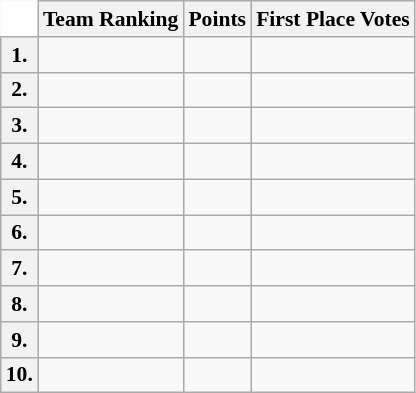<table class="wikitable" style="white-space:nowrap; font-size:90%;">
<tr>
<td colspan="1" style="background:white; border-top-style:hidden; border-left-style:hidden;"></td>
<th>Team Ranking</th>
<th>Points</th>
<th>First Place Votes</th>
</tr>
<tr>
<th>1.</th>
<td></td>
<td></td>
<td></td>
</tr>
<tr>
<th>2.</th>
<td></td>
<td></td>
<td></td>
</tr>
<tr>
<th>3.</th>
<td></td>
<td></td>
<td></td>
</tr>
<tr>
<th>4.</th>
<td></td>
<td></td>
<td></td>
</tr>
<tr>
<th>5.</th>
<td></td>
<td></td>
<td></td>
</tr>
<tr>
<th>6.</th>
<td></td>
<td></td>
<td></td>
</tr>
<tr>
<th>7.</th>
<td></td>
<td></td>
<td></td>
</tr>
<tr>
<th>8.</th>
<td></td>
<td></td>
<td></td>
</tr>
<tr>
<th>9.</th>
<td></td>
<td></td>
<td></td>
</tr>
<tr>
<th>10.</th>
<td></td>
<td></td>
<td></td>
</tr>
</table>
